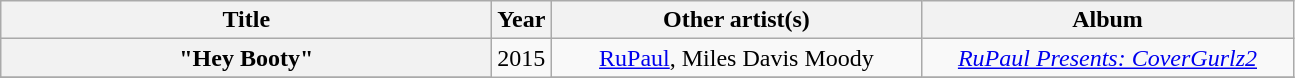<table class="wikitable plainrowheaders" style="text-align:center;">
<tr>
<th scope="col" style="width:20em;">Title</th>
<th scope="col">Year</th>
<th scope="col" style="width:15em;">Other artist(s)</th>
<th scope="col" style="width:15em;">Album</th>
</tr>
<tr>
<th scope="row">"Hey Booty"</th>
<td rowspan="2">2015</td>
<td><a href='#'>RuPaul</a>, Miles Davis Moody</td>
<td><em><a href='#'>RuPaul Presents: CoverGurlz2</a></em></td>
</tr>
<tr>
</tr>
</table>
